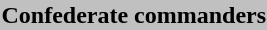<table style="align:left; margin-left:1em">
<tr>
<th bgcolor="#c0c0c0">Confederate commanders</th>
</tr>
<tr>
<td></td>
</tr>
</table>
